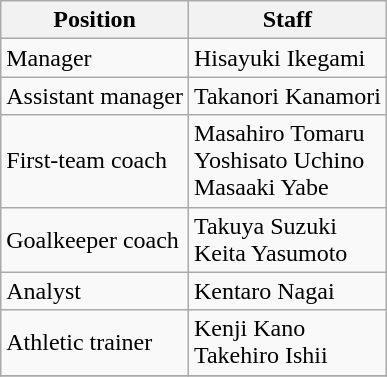<table class="wikitable">
<tr>
<th>Position</th>
<th>Staff</th>
</tr>
<tr>
<td>Manager</td>
<td> Hisayuki Ikegami</td>
</tr>
<tr>
<td>Assistant manager</td>
<td> Takanori Kanamori</td>
</tr>
<tr>
<td>First-team coach</td>
<td> Masahiro Tomaru <br>  Yoshisato Uchino <br>  Masaaki Yabe</td>
</tr>
<tr>
<td>Goalkeeper coach</td>
<td> Takuya Suzuki <br>  Keita Yasumoto</td>
</tr>
<tr>
<td>Analyst</td>
<td> Kentaro Nagai</td>
</tr>
<tr>
<td>Athletic trainer</td>
<td> Kenji Kano <br>  Takehiro Ishii</td>
</tr>
<tr>
</tr>
</table>
